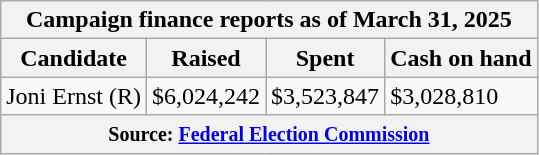<table class="wikitable sortable">
<tr>
<th colspan=4>Campaign finance reports as of March 31, 2025</th>
</tr>
<tr style="text-align:center;">
<th>Candidate</th>
<th>Raised</th>
<th>Spent</th>
<th>Cash on hand</th>
</tr>
<tr>
<td>Joni Ernst (R)</td>
<td>$6,024,242</td>
<td>$3,523,847</td>
<td>$3,028,810</td>
</tr>
<tr>
<th colspan="4"><small>Source: <a href='#'>Federal Election Commission</a></small></th>
</tr>
</table>
